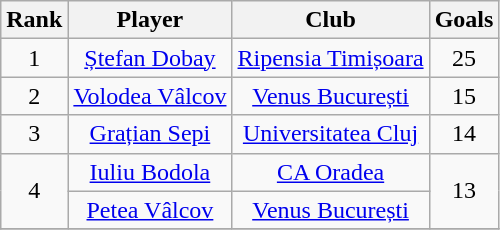<table class="wikitable sortable" style="text-align:center">
<tr>
<th>Rank</th>
<th>Player</th>
<th>Club</th>
<th>Goals</th>
</tr>
<tr>
<td rowspan=1 align=center>1</td>
<td><a href='#'>Ștefan Dobay</a></td>
<td><a href='#'>Ripensia Timișoara</a></td>
<td rowspan=1 align=center>25</td>
</tr>
<tr>
<td rowspan=1 align=center>2</td>
<td><a href='#'>Volodea Vâlcov</a></td>
<td><a href='#'>Venus București</a></td>
<td rowspan=1 align=center>15</td>
</tr>
<tr>
<td rowspan=1 align=center>3</td>
<td><a href='#'>Grațian Sepi</a></td>
<td><a href='#'>Universitatea Cluj</a></td>
<td rowspan=1 align=center>14</td>
</tr>
<tr>
<td rowspan=2 align=center>4</td>
<td><a href='#'>Iuliu Bodola</a></td>
<td><a href='#'>CA Oradea</a></td>
<td rowspan=2 align=center>13</td>
</tr>
<tr>
<td><a href='#'>Petea Vâlcov</a></td>
<td><a href='#'>Venus București</a></td>
</tr>
<tr>
</tr>
</table>
